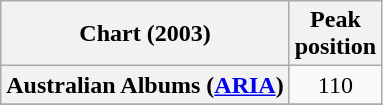<table class="wikitable sortable plainrowheaders" style="text-align:center">
<tr>
<th scope="col">Chart (2003)</th>
<th scope="col">Peak<br>position</th>
</tr>
<tr>
<th scope="row">Australian Albums (<a href='#'>ARIA</a>)</th>
<td>110</td>
</tr>
<tr>
</tr>
<tr>
</tr>
<tr>
</tr>
<tr>
</tr>
<tr>
</tr>
<tr>
</tr>
<tr>
</tr>
<tr>
</tr>
<tr>
</tr>
<tr>
</tr>
<tr>
</tr>
<tr>
</tr>
<tr>
</tr>
</table>
